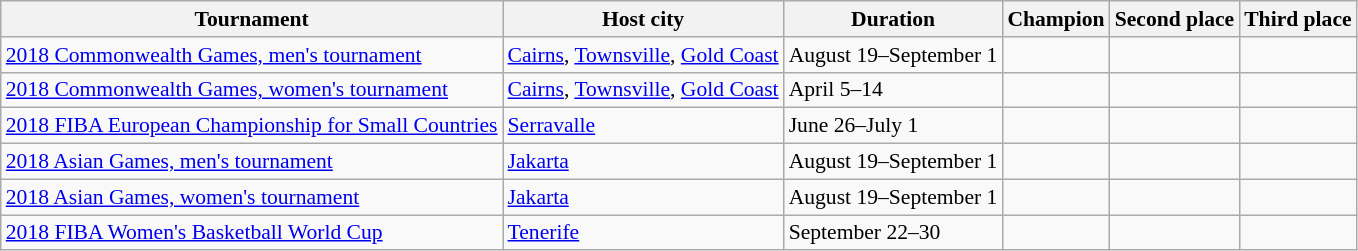<table class="wikitable" style="font-size:90%">
<tr>
<th>Tournament</th>
<th>Host city</th>
<th>Duration</th>
<th> Champion</th>
<th> Second place</th>
<th> Third place</th>
</tr>
<tr>
<td><a href='#'>2018 Commonwealth Games, men's tournament</a></td>
<td> <a href='#'>Cairns</a>, <a href='#'>Townsville</a>, <a href='#'>Gold Coast</a></td>
<td>August 19–September 1</td>
<td><strong></strong></td>
<td></td>
<td></td>
</tr>
<tr>
<td><a href='#'>2018 Commonwealth Games, women's tournament</a></td>
<td> <a href='#'>Cairns</a>, <a href='#'>Townsville</a>, <a href='#'>Gold Coast</a></td>
<td>April 5–14</td>
<td><strong></strong></td>
<td></td>
<td></td>
</tr>
<tr>
<td><a href='#'>2018 FIBA European Championship for Small Countries</a></td>
<td> <a href='#'>Serravalle</a></td>
<td>June 26–July 1</td>
<td><strong></strong></td>
<td></td>
<td></td>
</tr>
<tr>
<td><a href='#'>2018 Asian Games, men's tournament</a></td>
<td> <a href='#'>Jakarta</a></td>
<td>August 19–September 1</td>
<td></td>
<td></td>
<td></td>
</tr>
<tr>
<td><a href='#'>2018 Asian Games, women's tournament</a></td>
<td> <a href='#'>Jakarta</a></td>
<td>August 19–September 1</td>
<td></td>
<td></td>
<td></td>
</tr>
<tr>
<td><a href='#'>2018 FIBA Women's Basketball World Cup</a></td>
<td> <a href='#'>Tenerife</a></td>
<td>September 22–30</td>
<td><strong></strong></td>
<td></td>
<td></td>
</tr>
</table>
